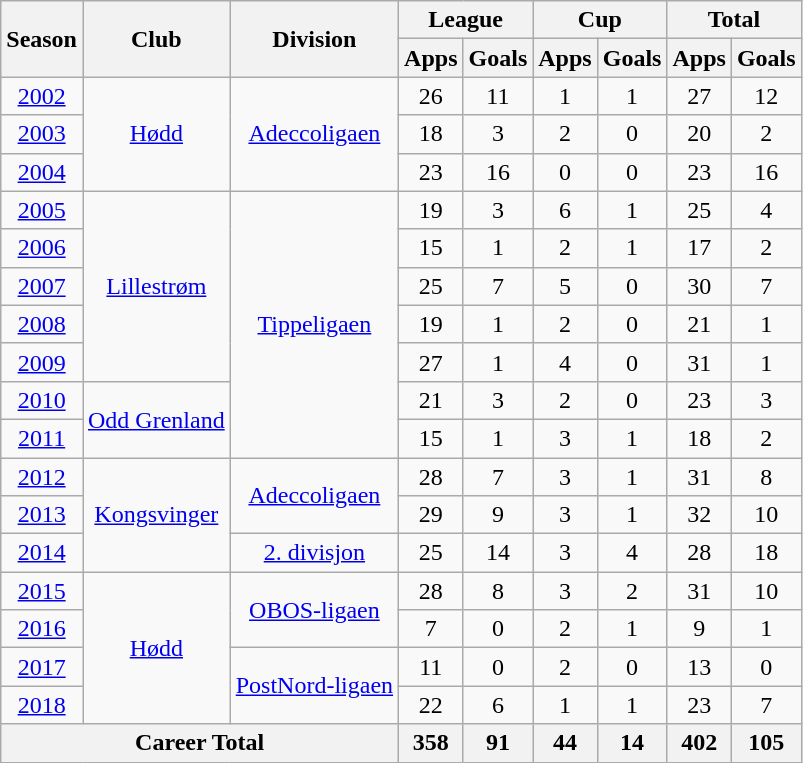<table class="wikitable" style="text-align: center;">
<tr>
<th rowspan="2">Season</th>
<th rowspan="2">Club</th>
<th rowspan="2">Division</th>
<th colspan="2">League</th>
<th colspan="2">Cup</th>
<th colspan="2">Total</th>
</tr>
<tr>
<th>Apps</th>
<th>Goals</th>
<th>Apps</th>
<th>Goals</th>
<th>Apps</th>
<th>Goals</th>
</tr>
<tr>
<td><a href='#'>2002</a></td>
<td rowspan="3" valign="center"><a href='#'>Hødd</a></td>
<td rowspan="3" valign="center"><a href='#'>Adeccoligaen</a></td>
<td>26</td>
<td>11</td>
<td>1</td>
<td>1</td>
<td>27</td>
<td>12</td>
</tr>
<tr>
<td><a href='#'>2003</a></td>
<td>18</td>
<td>3</td>
<td>2</td>
<td>0</td>
<td>20</td>
<td>2</td>
</tr>
<tr>
<td><a href='#'>2004</a></td>
<td>23</td>
<td>16</td>
<td>0</td>
<td>0</td>
<td>23</td>
<td>16</td>
</tr>
<tr>
<td><a href='#'>2005</a></td>
<td rowspan="5" valign="center"><a href='#'>Lillestrøm</a></td>
<td rowspan="7" valign="center"><a href='#'>Tippeligaen</a></td>
<td>19</td>
<td>3</td>
<td>6</td>
<td>1</td>
<td>25</td>
<td>4</td>
</tr>
<tr>
<td><a href='#'>2006</a></td>
<td>15</td>
<td>1</td>
<td>2</td>
<td>1</td>
<td>17</td>
<td>2</td>
</tr>
<tr>
<td><a href='#'>2007</a></td>
<td>25</td>
<td>7</td>
<td>5</td>
<td>0</td>
<td>30</td>
<td>7</td>
</tr>
<tr>
<td><a href='#'>2008</a></td>
<td>19</td>
<td>1</td>
<td>2</td>
<td>0</td>
<td>21</td>
<td>1</td>
</tr>
<tr>
<td><a href='#'>2009</a></td>
<td>27</td>
<td>1</td>
<td>4</td>
<td>0</td>
<td>31</td>
<td>1</td>
</tr>
<tr>
<td><a href='#'>2010</a></td>
<td rowspan="2" valign="center"><a href='#'>Odd Grenland</a></td>
<td>21</td>
<td>3</td>
<td>2</td>
<td>0</td>
<td>23</td>
<td>3</td>
</tr>
<tr>
<td><a href='#'>2011</a></td>
<td>15</td>
<td>1</td>
<td>3</td>
<td>1</td>
<td>18</td>
<td>2</td>
</tr>
<tr>
<td><a href='#'>2012</a></td>
<td rowspan="3" valign="center"><a href='#'>Kongsvinger</a></td>
<td rowspan="2" valign="center"><a href='#'>Adeccoligaen</a></td>
<td>28</td>
<td>7</td>
<td>3</td>
<td>1</td>
<td>31</td>
<td>8</td>
</tr>
<tr>
<td><a href='#'>2013</a></td>
<td>29</td>
<td>9</td>
<td>3</td>
<td>1</td>
<td>32</td>
<td>10</td>
</tr>
<tr>
<td><a href='#'>2014</a></td>
<td rowspan="1" valign="center"><a href='#'>2. divisjon</a></td>
<td>25</td>
<td>14</td>
<td>3</td>
<td>4</td>
<td>28</td>
<td>18</td>
</tr>
<tr>
<td><a href='#'>2015</a></td>
<td rowspan="4" valign="center"><a href='#'>Hødd</a></td>
<td rowspan="2" valign="center"><a href='#'>OBOS-ligaen</a></td>
<td>28</td>
<td>8</td>
<td>3</td>
<td>2</td>
<td>31</td>
<td>10</td>
</tr>
<tr>
<td><a href='#'>2016</a></td>
<td>7</td>
<td>0</td>
<td>2</td>
<td>1</td>
<td>9</td>
<td>1</td>
</tr>
<tr>
<td><a href='#'>2017</a></td>
<td rowspan="2" valign="center"><a href='#'>PostNord-ligaen</a></td>
<td>11</td>
<td>0</td>
<td>2</td>
<td>0</td>
<td>13</td>
<td>0</td>
</tr>
<tr>
<td><a href='#'>2018</a></td>
<td>22</td>
<td>6</td>
<td>1</td>
<td>1</td>
<td>23</td>
<td>7</td>
</tr>
<tr>
<th colspan="3">Career Total</th>
<th>358</th>
<th>91</th>
<th>44</th>
<th>14</th>
<th>402</th>
<th>105</th>
</tr>
</table>
